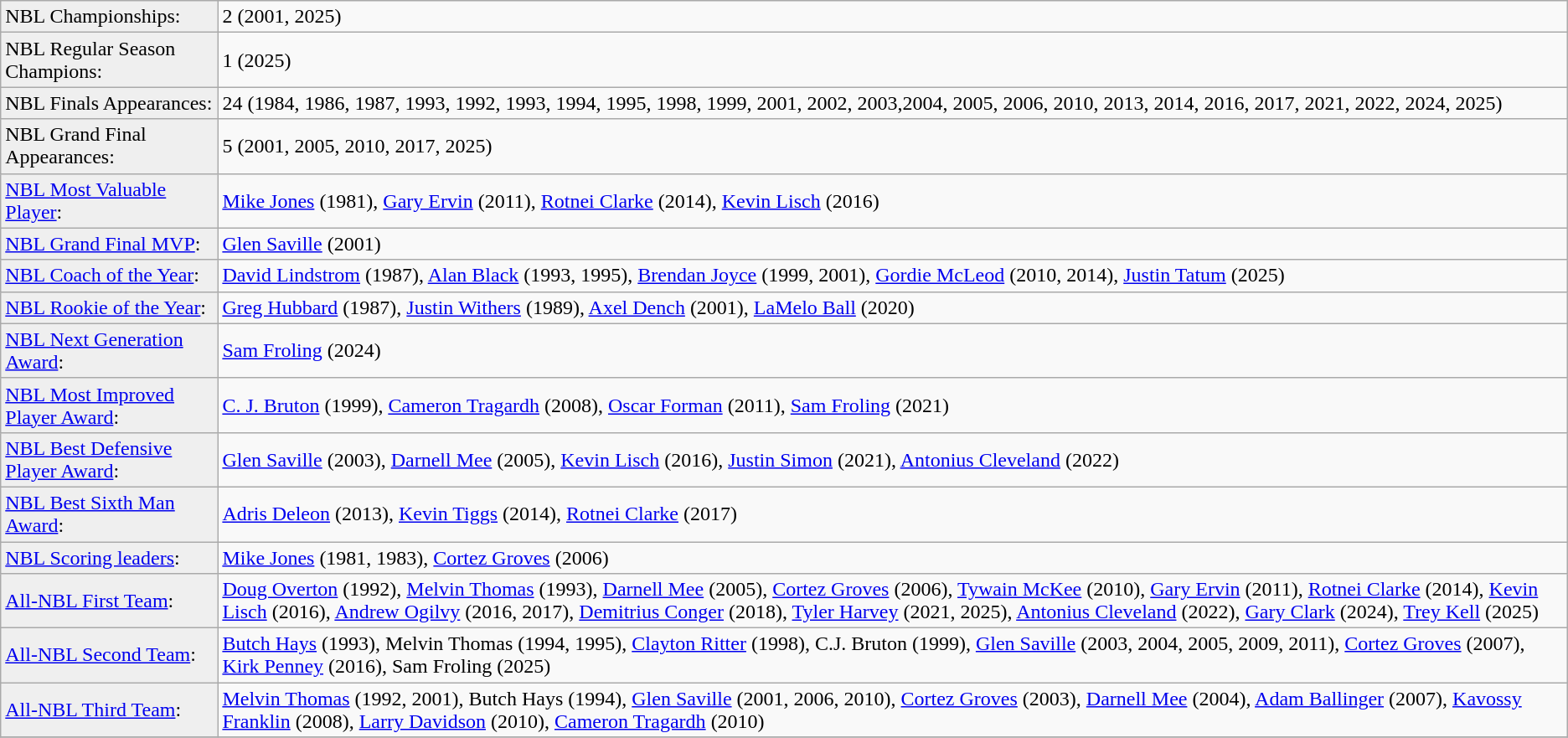<table class="wikitable">
<tr align=left>
<td style="background:#efefef;">NBL Championships:</td>
<td>2 (2001, 2025)</td>
</tr>
<tr>
<td style="background:#efefef;">NBL Regular Season Champions:</td>
<td>1 (2025)</td>
</tr>
<tr>
<td style="background:#efefef;">NBL Finals Appearances:</td>
<td>24 (1984, 1986, 1987, 1993, 1992, 1993, 1994, 1995, 1998, 1999, 2001, 2002, 2003,2004, 2005, 2006, 2010, 2013, 2014, 2016, 2017, 2021, 2022, 2024, 2025)</td>
</tr>
<tr>
<td style="background:#efefef;">NBL Grand Final Appearances:</td>
<td>5 (2001, 2005, 2010, 2017, 2025)</td>
</tr>
<tr>
<td style="background:#efefef;"><a href='#'>NBL Most Valuable Player</a>:</td>
<td><a href='#'>Mike Jones</a> (1981), <a href='#'>Gary Ervin</a> (2011), <a href='#'>Rotnei Clarke</a> (2014), <a href='#'>Kevin Lisch</a> (2016)</td>
</tr>
<tr>
<td style="background:#efefef;"><a href='#'>NBL Grand Final MVP</a>:</td>
<td><a href='#'>Glen Saville</a> (2001)</td>
</tr>
<tr>
<td style="background:#efefef;"><a href='#'>NBL Coach of the Year</a>:</td>
<td><a href='#'>David Lindstrom</a> (1987), <a href='#'>Alan Black</a> (1993, 1995), <a href='#'>Brendan Joyce</a> (1999, 2001), <a href='#'>Gordie McLeod</a> (2010, 2014), <a href='#'>Justin Tatum</a> (2025)</td>
</tr>
<tr>
<td style="background:#efefef;"><a href='#'>NBL Rookie of the Year</a>:</td>
<td><a href='#'>Greg Hubbard</a> (1987), <a href='#'>Justin Withers</a> (1989), <a href='#'>Axel Dench</a> (2001), <a href='#'>LaMelo Ball</a> (2020)</td>
</tr>
<tr>
<td style="background:#efefef;"><a href='#'>NBL Next Generation Award</a>:</td>
<td><a href='#'>Sam Froling</a> (2024)</td>
</tr>
<tr>
<td style="background:#efefef;"><a href='#'>NBL Most Improved Player Award</a>:</td>
<td><a href='#'>C. J. Bruton</a> (1999), <a href='#'>Cameron Tragardh</a> (2008), <a href='#'>Oscar Forman</a> (2011), <a href='#'>Sam Froling</a> (2021)</td>
</tr>
<tr>
<td style="background:#efefef;"><a href='#'>NBL Best Defensive Player Award</a>:</td>
<td><a href='#'>Glen Saville</a> (2003), <a href='#'>Darnell Mee</a> (2005), <a href='#'>Kevin Lisch</a> (2016), <a href='#'>Justin Simon</a> (2021), <a href='#'>Antonius Cleveland</a> (2022)</td>
</tr>
<tr>
<td style="background:#efefef;"><a href='#'>NBL Best Sixth Man Award</a>:</td>
<td><a href='#'>Adris Deleon</a> (2013), <a href='#'>Kevin Tiggs</a> (2014), <a href='#'>Rotnei Clarke</a> (2017)</td>
</tr>
<tr>
<td style="background:#efefef;"><a href='#'>NBL Scoring leaders</a>:</td>
<td><a href='#'>Mike Jones</a> (1981, 1983), <a href='#'>Cortez Groves</a> (2006)</td>
</tr>
<tr>
<td style="background:#efefef;"><a href='#'>All-NBL First Team</a>:</td>
<td><a href='#'>Doug Overton</a> (1992), <a href='#'>Melvin Thomas</a> (1993), <a href='#'>Darnell Mee</a> (2005), <a href='#'>Cortez Groves</a> (2006), <a href='#'>Tywain McKee</a> (2010), <a href='#'>Gary Ervin</a> (2011), <a href='#'>Rotnei Clarke</a> (2014), <a href='#'>Kevin Lisch</a> (2016), <a href='#'>Andrew Ogilvy</a> (2016, 2017), <a href='#'>Demitrius Conger</a> (2018), <a href='#'>Tyler Harvey</a>  (2021, 2025), <a href='#'>Antonius Cleveland</a> (2022), <a href='#'>Gary Clark</a> (2024), <a href='#'>Trey Kell</a> (2025)</td>
</tr>
<tr>
<td style="background:#efefef;"><a href='#'>All-NBL Second Team</a>:</td>
<td><a href='#'>Butch Hays</a> (1993), Melvin Thomas (1994, 1995), <a href='#'>Clayton Ritter</a> (1998), C.J. Bruton (1999), <a href='#'>Glen Saville</a> (2003, 2004, 2005, 2009, 2011), <a href='#'>Cortez Groves</a> (2007), <a href='#'>Kirk Penney</a> (2016), Sam Froling (2025)</td>
</tr>
<tr>
<td style="background:#efefef;"><a href='#'>All-NBL Third Team</a>:</td>
<td><a href='#'>Melvin Thomas</a> (1992, 2001), Butch Hays (1994), <a href='#'>Glen Saville</a> (2001, 2006, 2010), <a href='#'>Cortez Groves</a> (2003), <a href='#'>Darnell Mee</a> (2004), <a href='#'>Adam Ballinger</a> (2007), <a href='#'>Kavossy Franklin</a> (2008), <a href='#'>Larry Davidson</a> (2010), <a href='#'>Cameron Tragardh</a> (2010)</td>
</tr>
<tr>
</tr>
</table>
